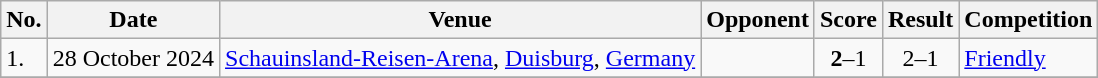<table class="wikitable">
<tr>
<th>No.</th>
<th>Date</th>
<th>Venue</th>
<th>Opponent</th>
<th>Score</th>
<th>Result</th>
<th>Competition</th>
</tr>
<tr>
<td>1.</td>
<td>28 October 2024</td>
<td><a href='#'>Schauinsland-Reisen-Arena</a>, <a href='#'>Duisburg</a>, <a href='#'>Germany</a></td>
<td></td>
<td align=center><strong>2</strong>–1</td>
<td align=center>2–1</td>
<td><a href='#'>Friendly</a></td>
</tr>
<tr>
</tr>
</table>
